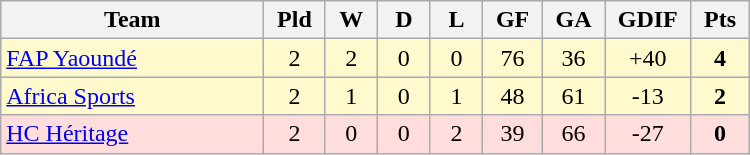<table class=wikitable style="text-align:center" width=500>
<tr>
<th width=25%>Team</th>
<th width=5%>Pld</th>
<th width=5%>W</th>
<th width=5%>D</th>
<th width=5%>L</th>
<th width=5%>GF</th>
<th width=5%>GA</th>
<th width=5%>GDIF</th>
<th width=5%>Pts</th>
</tr>
<tr bgcolor=#fffacd>
<td align="left"> <a href='#'>FAP Yaoundé</a></td>
<td>2</td>
<td>2</td>
<td>0</td>
<td>0</td>
<td>76</td>
<td>36</td>
<td>+40</td>
<td><strong>4</strong></td>
</tr>
<tr bgcolor=#fffacd>
<td align="left"> <a href='#'>Africa Sports</a></td>
<td>2</td>
<td>1</td>
<td>0</td>
<td>1</td>
<td>48</td>
<td>61</td>
<td>-13</td>
<td><strong>2</strong></td>
</tr>
<tr bgcolor=#ffdddd>
<td align="left"> <a href='#'>HC Héritage</a></td>
<td>2</td>
<td>0</td>
<td>0</td>
<td>2</td>
<td>39</td>
<td>66</td>
<td>-27</td>
<td><strong>0</strong></td>
</tr>
</table>
